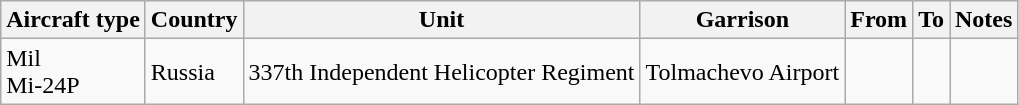<table class="wikitable">
<tr>
<th>Aircraft type</th>
<th>Country</th>
<th>Unit</th>
<th>Garrison</th>
<th>From</th>
<th>To</th>
<th>Notes</th>
</tr>
<tr>
<td>Mil<br>Mi-24P</td>
<td>Russia</td>
<td>337th Independent Helicopter Regiment</td>
<td>Tolmachevo Airport</td>
<td></td>
<td></td>
<td></td>
</tr>
</table>
